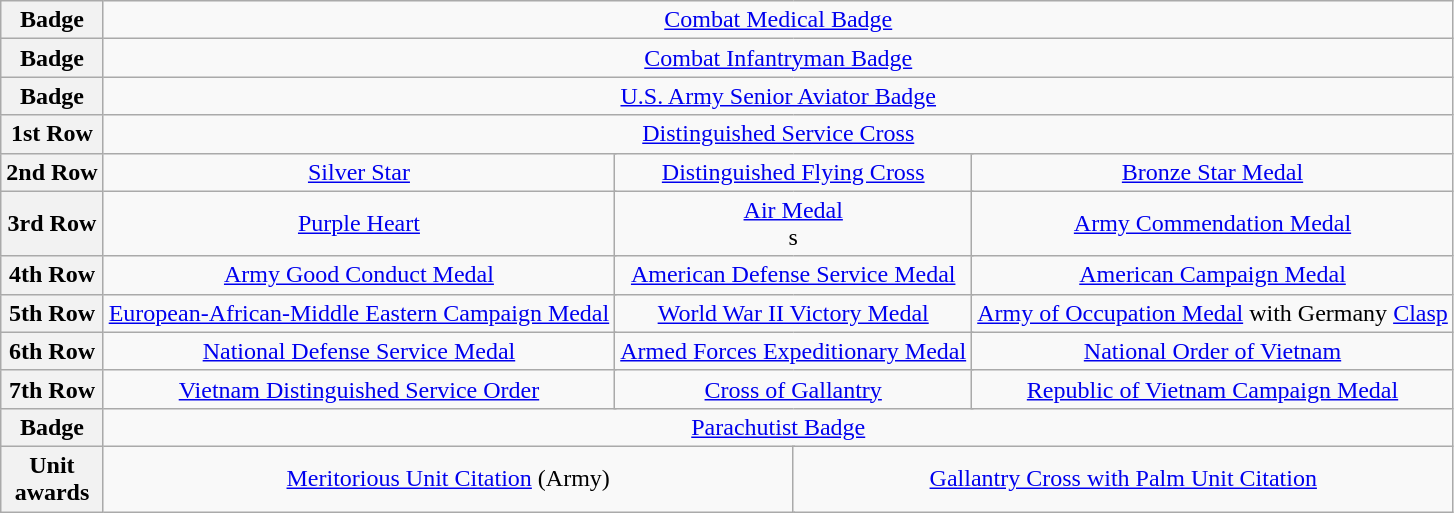<table class="wikitable" style="text-align: center;">
<tr>
<th>Badge</th>
<td colspan="12" align="center"><a href='#'>Combat Medical Badge</a></td>
</tr>
<tr>
<th>Badge</th>
<td colspan="12" align="center"><a href='#'>Combat Infantryman Badge</a></td>
</tr>
<tr>
<th>Badge</th>
<td colspan="12" align="center"><a href='#'>U.S. Army Senior Aviator Badge</a></td>
</tr>
<tr>
<th>1st Row</th>
<td colspan="12" align="center"><a href='#'>Distinguished Service Cross</a> <br></td>
</tr>
<tr>
<th>2nd Row</th>
<td colspan="4" align="center"><a href='#'>Silver Star</a></td>
<td colspan="4" align="center"><a href='#'>Distinguished Flying Cross</a> <br></td>
<td colspan="4" align="center"><a href='#'>Bronze Star Medal</a></td>
</tr>
<tr>
<th>3rd Row</th>
<td colspan="4" align="center"><a href='#'>Purple Heart</a> <br></td>
<td colspan="4" align="center"><a href='#'>Air Medal</a> <br>s <br></td>
<td colspan="4" align="center"><a href='#'>Army Commendation Medal</a></td>
</tr>
<tr>
<th>4th Row</th>
<td colspan="4" align="center"><a href='#'>Army Good Conduct Medal</a></td>
<td colspan="4" align="center"><a href='#'>American Defense Service Medal</a></td>
<td colspan="4" align="center"><a href='#'>American Campaign Medal</a></td>
</tr>
<tr>
<th>5th Row</th>
<td colspan="4" align="center"><a href='#'>European-African-Middle Eastern Campaign Medal</a> <br></td>
<td colspan="4" align="center"><a href='#'>World War II Victory Medal</a></td>
<td colspan="4" align="center"><a href='#'>Army of Occupation Medal</a> with Germany <a href='#'>Clasp</a></td>
</tr>
<tr>
<th>6th Row</th>
<td colspan="4" align="center"><a href='#'>National Defense Service Medal</a> <br></td>
<td colspan="4" align="center"><a href='#'>Armed Forces Expeditionary Medal</a></td>
<td colspan="4" align="center"><a href='#'>National Order of Vietnam</a> <br></td>
</tr>
<tr>
<th>7th Row</th>
<td colspan="4" align="center"><a href='#'>Vietnam Distinguished Service Order</a> <br></td>
<td colspan="4" align="center"><a href='#'>Cross of Gallantry</a> <br></td>
<td colspan="4" align="center"><a href='#'>Republic of Vietnam Campaign Medal</a> <br></td>
</tr>
<tr>
<th>Badge</th>
<td colspan="12" align="center"><a href='#'>Parachutist Badge</a></td>
</tr>
<tr>
<th>Unit<br>awards</th>
<td colspan="6" align="center"><a href='#'>Meritorious Unit Citation</a> (Army)</td>
<td colspan="6" align="center"><a href='#'>Gallantry Cross with Palm Unit Citation</a></td>
</tr>
</table>
